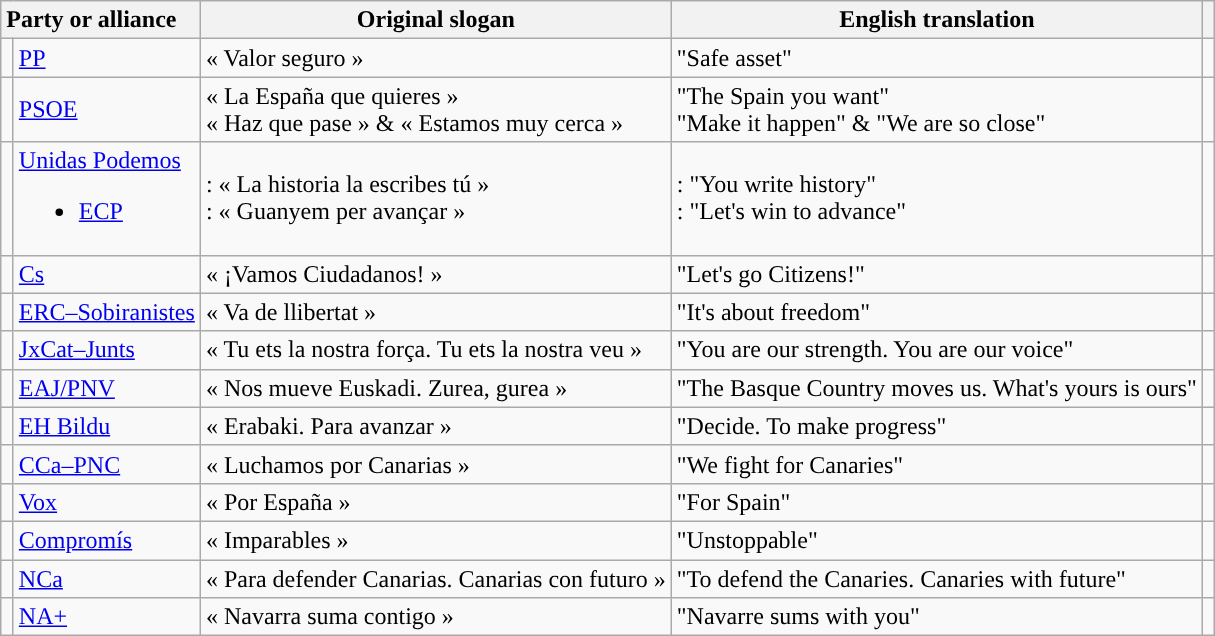<table class="wikitable" style="text-align:left;">
<tr>
<th style="text-align:left;" colspan="2">Party or alliance</th>
<th>Original slogan</th>
<th>English translation</th>
<th></th>
</tr>
<tr>
<td width="1" style="color:inherit;background:"></td>
<td><a href='#'>PP</a></td>
<td>« Valor seguro »</td>
<td>"Safe asset"</td>
<td></td>
</tr>
<tr>
<td style="color:inherit;background:"></td>
<td><a href='#'>PSOE</a></td>
<td>« La España que quieres »<br>« Haz que pase » & « Estamos muy cerca »</td>
<td>"The Spain you want"<br>"Make it happen" & "We are so close"</td>
<td><br></td>
</tr>
<tr>
<td style="color:inherit;background:"></td>
<td><a href='#'>Unidas Podemos</a><br><ul><li><a href='#'>ECP</a></li></ul></td>
<td>: « La historia la escribes tú »<br>: « Guanyem per avançar »</td>
<td>: "You write history"<br>: "Let's win to advance"</td>
<td><br></td>
</tr>
<tr>
<td style="color:inherit;background:"></td>
<td><a href='#'>Cs</a></td>
<td>« ¡Vamos Ciudadanos! »</td>
<td>"Let's go Citizens!"</td>
<td></td>
</tr>
<tr>
<td style="color:inherit;background:"></td>
<td><a href='#'>ERC–Sobiranistes</a></td>
<td>« Va de llibertat »</td>
<td>"It's about freedom"</td>
<td></td>
</tr>
<tr>
<td style="color:inherit;background:"></td>
<td><a href='#'>JxCat–Junts</a></td>
<td>« Tu ets la nostra força. Tu ets la nostra veu »</td>
<td>"You are our strength. You are our voice"</td>
<td></td>
</tr>
<tr>
<td style="color:inherit;background:"></td>
<td><a href='#'>EAJ/PNV</a></td>
<td>« Nos mueve Euskadi. Zurea, gurea »</td>
<td>"The Basque Country moves us. What's yours is ours"</td>
<td></td>
</tr>
<tr>
<td style="color:inherit;background:"></td>
<td><a href='#'>EH Bildu</a></td>
<td>« Erabaki. Para avanzar »</td>
<td>"Decide. To make progress"</td>
<td></td>
</tr>
<tr>
<td style="color:inherit;background:"></td>
<td><a href='#'>CCa–PNC</a></td>
<td>« Luchamos por Canarias »</td>
<td>"We fight for Canaries"</td>
<td></td>
</tr>
<tr>
<td style="color:inherit;background:"></td>
<td><a href='#'>Vox</a></td>
<td>« Por España »</td>
<td>"For Spain"</td>
<td></td>
</tr>
<tr>
<td style="color:inherit;background:"></td>
<td><a href='#'>Compromís</a></td>
<td>« Imparables »</td>
<td>"Unstoppable"</td>
<td></td>
</tr>
<tr>
<td style="color:inherit;background:"></td>
<td><a href='#'>NCa</a></td>
<td>« Para defender Canarias. Canarias con futuro »</td>
<td>"To defend the Canaries. Canaries with future"</td>
<td></td>
</tr>
<tr>
<td style="color:inherit;background:"></td>
<td><a href='#'>NA+</a></td>
<td>« Navarra suma contigo »</td>
<td>"Navarre sums with you"</td>
<td></td>
</tr>
</table>
